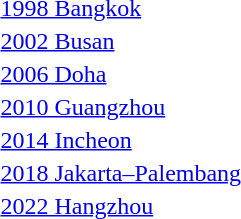<table>
<tr>
<td rowspan=2><a href='#'>1998 Bangkok</a></td>
<td rowspan=2></td>
<td rowspan=2></td>
<td></td>
</tr>
<tr>
<td></td>
</tr>
<tr>
<td rowspan=2><a href='#'>2002 Busan</a></td>
<td rowspan=2></td>
<td rowspan=2></td>
<td></td>
</tr>
<tr>
<td></td>
</tr>
<tr>
<td rowspan=2><a href='#'>2006 Doha</a></td>
<td rowspan=2></td>
<td rowspan=2></td>
<td></td>
</tr>
<tr>
<td></td>
</tr>
<tr>
<td rowspan=2><a href='#'>2010 Guangzhou</a></td>
<td rowspan=2></td>
<td rowspan=2></td>
<td></td>
</tr>
<tr>
<td></td>
</tr>
<tr>
<td rowspan=2><a href='#'>2014 Incheon</a></td>
<td rowspan=2></td>
<td rowspan=2></td>
<td></td>
</tr>
<tr>
<td></td>
</tr>
<tr>
<td rowspan=2><a href='#'>2018 Jakarta–Palembang</a></td>
<td rowspan=2></td>
<td rowspan=2></td>
<td></td>
</tr>
<tr>
<td></td>
</tr>
<tr>
<td rowspan=2><a href='#'>2022 Hangzhou</a></td>
<td rowspan=2></td>
<td rowspan=2></td>
<td></td>
</tr>
<tr>
<td></td>
</tr>
</table>
